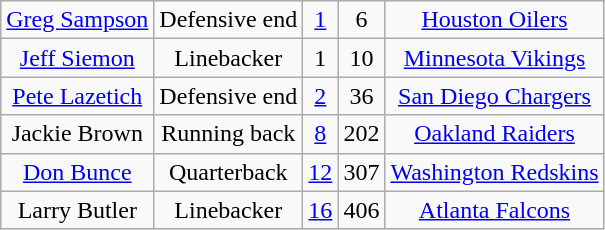<table class=wikitable style="text-align:center">
<tr>
<td><a href='#'>Greg Sampson</a></td>
<td>Defensive end</td>
<td><a href='#'>1</a></td>
<td>6</td>
<td><a href='#'>Houston Oilers</a></td>
</tr>
<tr>
<td><a href='#'>Jeff Siemon</a></td>
<td>Linebacker</td>
<td>1</td>
<td>10</td>
<td><a href='#'>Minnesota Vikings</a></td>
</tr>
<tr>
<td><a href='#'>Pete Lazetich</a></td>
<td>Defensive end</td>
<td><a href='#'>2</a></td>
<td>36</td>
<td><a href='#'>San Diego Chargers</a></td>
</tr>
<tr>
<td>Jackie Brown</td>
<td>Running back</td>
<td><a href='#'>8</a></td>
<td>202</td>
<td><a href='#'>Oakland Raiders</a></td>
</tr>
<tr>
<td><a href='#'>Don Bunce</a></td>
<td>Quarterback</td>
<td><a href='#'>12</a></td>
<td>307</td>
<td><a href='#'>Washington Redskins</a></td>
</tr>
<tr>
<td>Larry Butler</td>
<td>Linebacker</td>
<td><a href='#'>16</a></td>
<td>406</td>
<td><a href='#'>Atlanta Falcons</a></td>
</tr>
</table>
